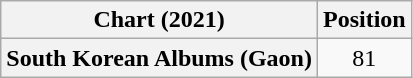<table class="wikitable plainrowheaders" style="text-align:center">
<tr>
<th scope="col">Chart (2021)</th>
<th scope="col">Position</th>
</tr>
<tr>
<th scope="row">South Korean Albums (Gaon)</th>
<td>81</td>
</tr>
</table>
